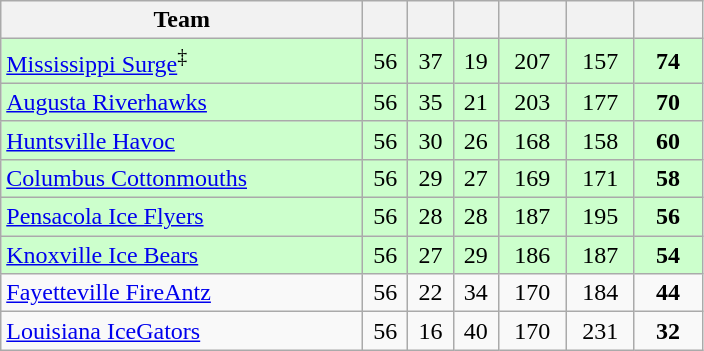<table class="wikitable">
<tr>
<th width="40%">Team</th>
<th width="5%"></th>
<th width="5%"></th>
<th width="5%"></th>
<th width="7.5%"></th>
<th width="7.5%"></th>
<th width="7.5%"></th>
</tr>
<tr align=center bgcolor="#CCFFCC">
<td align=left><a href='#'>Mississippi Surge</a><sup>‡</sup></td>
<td>56</td>
<td>37</td>
<td>19</td>
<td>207</td>
<td>157</td>
<td><strong>74</strong></td>
</tr>
<tr align=center bgcolor="#CCFFCC">
<td align=left><a href='#'>Augusta Riverhawks</a></td>
<td>56</td>
<td>35</td>
<td>21</td>
<td>203</td>
<td>177</td>
<td><strong>70</strong></td>
</tr>
<tr align=center bgcolor="#CCFFCC">
<td align=left><a href='#'>Huntsville Havoc</a></td>
<td>56</td>
<td>30</td>
<td>26</td>
<td>168</td>
<td>158</td>
<td><strong>60</strong></td>
</tr>
<tr align=center bgcolor="#CCFFCC">
<td align=left><a href='#'>Columbus Cottonmouths</a></td>
<td>56</td>
<td>29</td>
<td>27</td>
<td>169</td>
<td>171</td>
<td><strong>58</strong></td>
</tr>
<tr align=center bgcolor="#CCFFCC">
<td align=left><a href='#'>Pensacola Ice Flyers</a></td>
<td>56</td>
<td>28</td>
<td>28</td>
<td>187</td>
<td>195</td>
<td><strong>56</strong></td>
</tr>
<tr align=center bgcolor="#CCFFCC">
<td align=left><a href='#'>Knoxville Ice Bears</a></td>
<td>56</td>
<td>27</td>
<td>29</td>
<td>186</td>
<td>187</td>
<td><strong>54</strong></td>
</tr>
<tr align=center>
<td align=left><a href='#'>Fayetteville FireAntz</a></td>
<td>56</td>
<td>22</td>
<td>34</td>
<td>170</td>
<td>184</td>
<td><strong>44</strong></td>
</tr>
<tr align=center>
<td align=left><a href='#'>Louisiana IceGators</a></td>
<td>56</td>
<td>16</td>
<td>40</td>
<td>170</td>
<td>231</td>
<td><strong>32</strong></td>
</tr>
</table>
